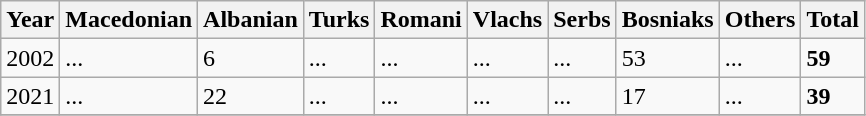<table class="wikitable">
<tr>
<th>Year</th>
<th>Macedonian</th>
<th>Albanian</th>
<th>Turks</th>
<th>Romani</th>
<th>Vlachs</th>
<th>Serbs</th>
<th>Bosniaks</th>
<th><abbr>Others</abbr></th>
<th>Total</th>
</tr>
<tr>
<td>2002</td>
<td>...</td>
<td>6</td>
<td>...</td>
<td>...</td>
<td>...</td>
<td>...</td>
<td>53</td>
<td>...</td>
<td><strong>59</strong></td>
</tr>
<tr>
<td>2021</td>
<td>...</td>
<td>22</td>
<td>...</td>
<td>...</td>
<td>...</td>
<td>...</td>
<td>17</td>
<td>...</td>
<td><strong>39</strong></td>
</tr>
<tr>
</tr>
</table>
